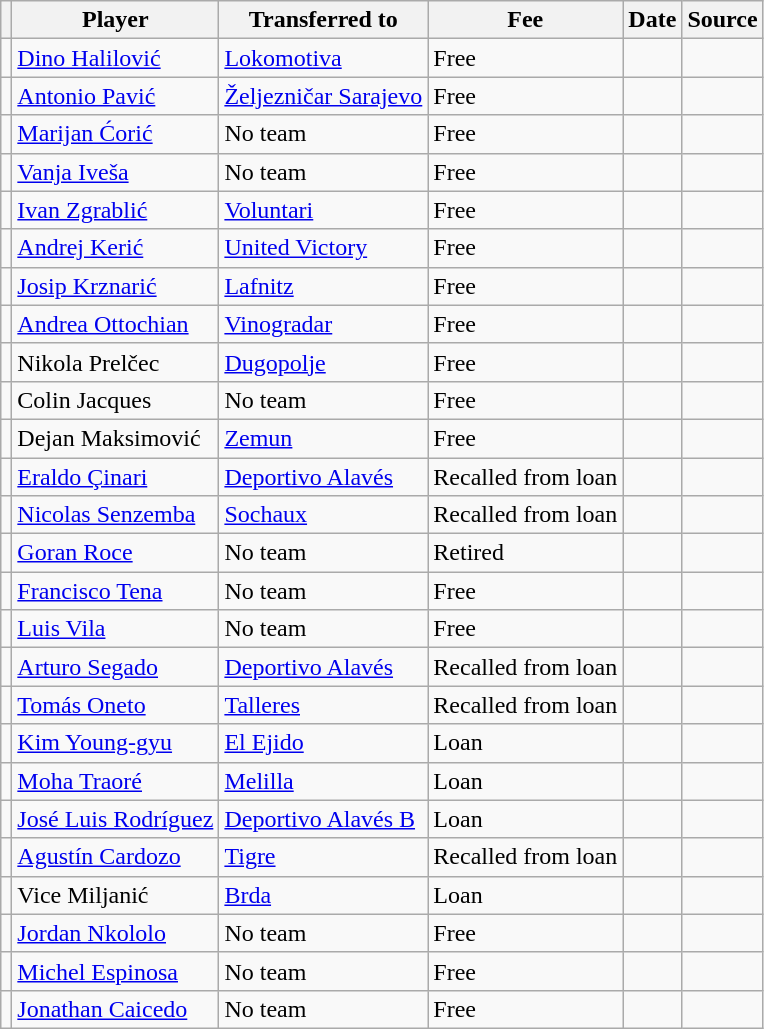<table class="wikitable plainrowheaders sortable">
<tr>
<th></th>
<th scope=col>Player</th>
<th>Transferred to</th>
<th !scope=col>Fee</th>
<th scope=col>Date</th>
<th scope=col>Source</th>
</tr>
<tr>
<td align=center></td>
<td> <a href='#'>Dino Halilović</a></td>
<td> <a href='#'>Lokomotiva</a></td>
<td>Free</td>
<td></td>
<td></td>
</tr>
<tr>
<td align=center></td>
<td> <a href='#'>Antonio Pavić</a></td>
<td> <a href='#'>Željezničar Sarajevo</a></td>
<td>Free</td>
<td></td>
<td></td>
</tr>
<tr>
<td align=center></td>
<td> <a href='#'>Marijan Ćorić</a></td>
<td>No team</td>
<td>Free</td>
<td></td>
<td></td>
</tr>
<tr>
<td align=center></td>
<td> <a href='#'>Vanja Iveša</a></td>
<td>No team</td>
<td>Free</td>
<td></td>
<td></td>
</tr>
<tr>
<td align=center></td>
<td> <a href='#'>Ivan Zgrablić</a></td>
<td> <a href='#'>Voluntari</a></td>
<td>Free</td>
<td></td>
<td></td>
</tr>
<tr>
<td align=center></td>
<td> <a href='#'>Andrej Kerić</a></td>
<td> <a href='#'>United Victory</a></td>
<td>Free</td>
<td></td>
<td></td>
</tr>
<tr>
<td align=center></td>
<td> <a href='#'>Josip Krznarić</a></td>
<td> <a href='#'>Lafnitz</a></td>
<td>Free</td>
<td></td>
<td></td>
</tr>
<tr>
<td align=center></td>
<td> <a href='#'>Andrea Ottochian</a></td>
<td> <a href='#'>Vinogradar</a></td>
<td>Free</td>
<td></td>
<td></td>
</tr>
<tr>
<td align=center></td>
<td> Nikola Prelčec</td>
<td> <a href='#'>Dugopolje</a></td>
<td>Free</td>
<td></td>
<td></td>
</tr>
<tr>
<td align=center></td>
<td> Colin Jacques</td>
<td>No team</td>
<td>Free</td>
<td></td>
<td></td>
</tr>
<tr>
<td align=center></td>
<td> Dejan Maksimović</td>
<td> <a href='#'>Zemun</a></td>
<td>Free</td>
<td></td>
<td></td>
</tr>
<tr>
<td align=center></td>
<td> <a href='#'>Eraldo Çinari</a></td>
<td> <a href='#'>Deportivo Alavés</a></td>
<td>Recalled from loan</td>
<td></td>
<td></td>
</tr>
<tr>
<td align=center></td>
<td> <a href='#'>Nicolas Senzemba</a></td>
<td> <a href='#'>Sochaux</a></td>
<td>Recalled from loan</td>
<td></td>
<td></td>
</tr>
<tr>
<td align=center></td>
<td> <a href='#'>Goran Roce</a></td>
<td>No team</td>
<td>Retired</td>
<td></td>
<td></td>
</tr>
<tr>
<td align=center></td>
<td> <a href='#'>Francisco Tena</a></td>
<td>No team</td>
<td>Free</td>
<td></td>
<td></td>
</tr>
<tr>
<td align=center></td>
<td> <a href='#'>Luis Vila</a></td>
<td>No team</td>
<td>Free</td>
<td></td>
<td></td>
</tr>
<tr>
<td align=center></td>
<td> <a href='#'>Arturo Segado</a></td>
<td> <a href='#'>Deportivo Alavés</a></td>
<td>Recalled from loan</td>
<td></td>
<td></td>
</tr>
<tr>
<td align=center></td>
<td> <a href='#'>Tomás Oneto</a></td>
<td> <a href='#'>Talleres</a></td>
<td>Recalled from loan</td>
<td></td>
<td></td>
</tr>
<tr>
<td align=center></td>
<td> <a href='#'>Kim Young-gyu</a></td>
<td> <a href='#'>El Ejido</a></td>
<td>Loan</td>
<td></td>
<td></td>
</tr>
<tr>
<td align=center></td>
<td> <a href='#'>Moha Traoré</a></td>
<td> <a href='#'>Melilla</a></td>
<td>Loan</td>
<td></td>
<td></td>
</tr>
<tr>
<td align=center></td>
<td> <a href='#'>José Luis Rodríguez</a></td>
<td> <a href='#'>Deportivo Alavés B</a></td>
<td>Loan</td>
<td></td>
<td></td>
</tr>
<tr>
<td align=center></td>
<td> <a href='#'>Agustín Cardozo</a></td>
<td> <a href='#'>Tigre</a></td>
<td>Recalled from loan</td>
<td></td>
<td></td>
</tr>
<tr>
<td align=center></td>
<td> Vice Miljanić</td>
<td> <a href='#'>Brda</a></td>
<td>Loan</td>
<td></td>
<td></td>
</tr>
<tr>
<td align=center></td>
<td> <a href='#'>Jordan Nkololo</a></td>
<td>No team</td>
<td>Free</td>
<td></td>
<td></td>
</tr>
<tr>
<td align=center></td>
<td> <a href='#'>Michel Espinosa</a></td>
<td>No team</td>
<td>Free</td>
<td></td>
<td></td>
</tr>
<tr>
<td align=center></td>
<td> <a href='#'>Jonathan Caicedo</a></td>
<td>No team</td>
<td>Free</td>
<td></td>
<td></td>
</tr>
</table>
